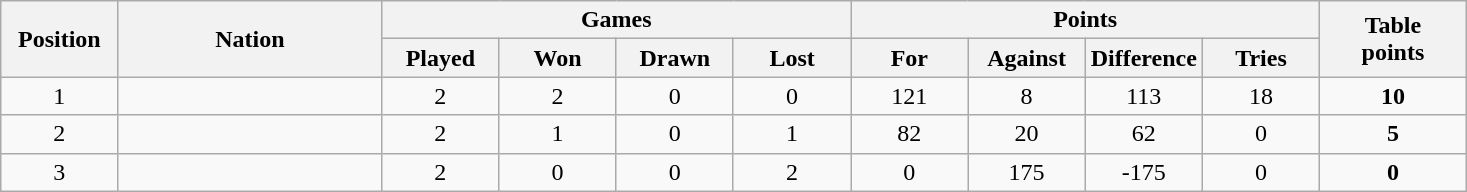<table class="wikitable" style="text-align: center;">
<tr>
<th rowspan=2 width="8%">Position</th>
<th rowspan=2 width="18%">Nation</th>
<th colspan=4 width="32%">Games</th>
<th colspan=4 width="32%">Points</th>
<th rowspan=2 width="10%">Table<br>points</th>
</tr>
<tr>
<th width="8%">Played</th>
<th width="8%">Won</th>
<th width="8%">Drawn</th>
<th width="8%">Lost</th>
<th width="8%">For</th>
<th width="8%">Against</th>
<th width="8%">Difference</th>
<th width="8%">Tries</th>
</tr>
<tr>
<td>1</td>
<td align=left></td>
<td>2</td>
<td>2</td>
<td>0</td>
<td>0</td>
<td>121</td>
<td>8</td>
<td>113</td>
<td>18</td>
<td><strong>10</strong></td>
</tr>
<tr>
<td>2</td>
<td align=left></td>
<td>2</td>
<td>1</td>
<td>0</td>
<td>1</td>
<td>82</td>
<td>20</td>
<td>62</td>
<td>0</td>
<td><strong>5</strong></td>
</tr>
<tr>
<td>3</td>
<td align=left></td>
<td>2</td>
<td>0</td>
<td>0</td>
<td>2</td>
<td>0</td>
<td>175</td>
<td>-175</td>
<td>0</td>
<td><strong>0</strong></td>
</tr>
</table>
